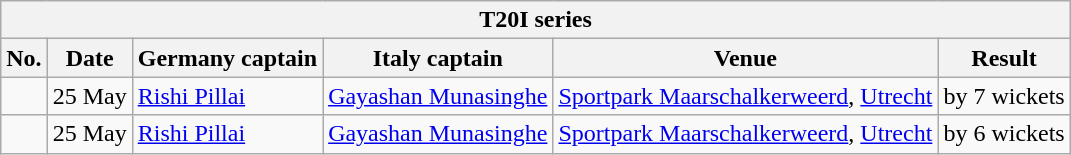<table class="wikitable">
<tr>
<th colspan="8">T20I series</th>
</tr>
<tr>
<th>No.</th>
<th>Date</th>
<th>Germany captain</th>
<th>Italy captain</th>
<th>Venue</th>
<th>Result</th>
</tr>
<tr>
<td></td>
<td>25 May</td>
<td><a href='#'>Rishi Pillai</a></td>
<td><a href='#'>Gayashan Munasinghe</a></td>
<td><a href='#'>Sportpark Maarschalkerweerd</a>, <a href='#'>Utrecht</a></td>
<td> by 7 wickets</td>
</tr>
<tr>
<td></td>
<td>25 May</td>
<td><a href='#'>Rishi Pillai</a></td>
<td><a href='#'>Gayashan Munasinghe</a></td>
<td><a href='#'>Sportpark Maarschalkerweerd</a>, <a href='#'>Utrecht</a></td>
<td> by 6 wickets</td>
</tr>
</table>
